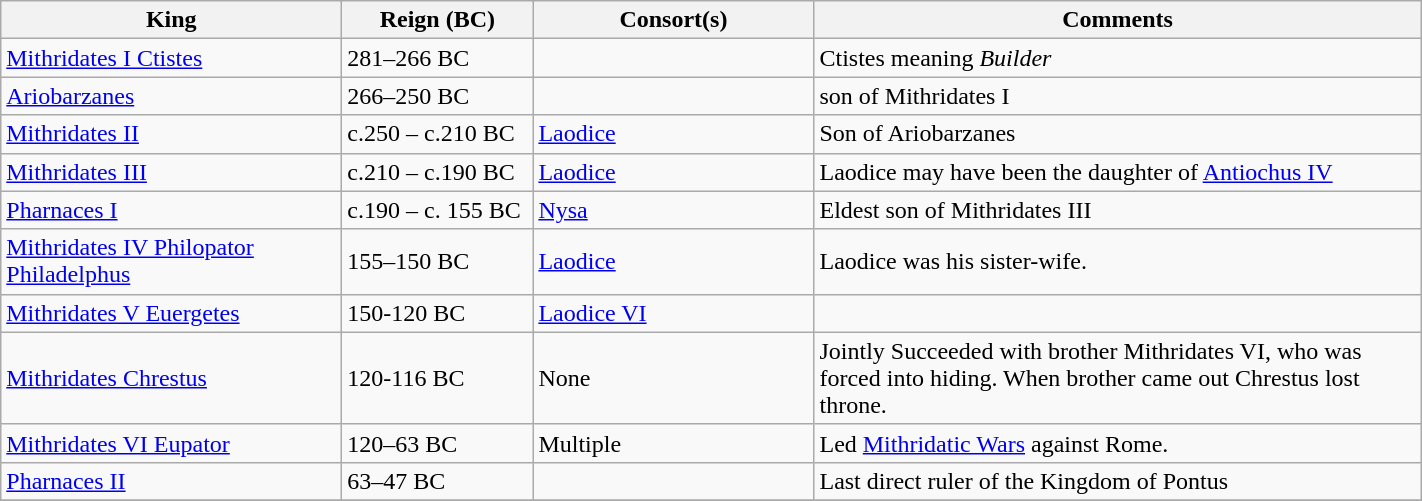<table class="wikitable" align="center" | style="margin: 1em auto 1em auto; width: 75%">
<tr>
<th width="220px">King</th>
<th align="center"  width="120px">Reign (BC)</th>
<th width="180px">Consort(s)</th>
<th>Comments</th>
</tr>
<tr>
<td><a href='#'>Mithridates I Ctistes</a></td>
<td>281–266 BC</td>
<td></td>
<td>Ctistes meaning <em>Builder</em></td>
</tr>
<tr>
<td><a href='#'>Ariobarzanes</a></td>
<td>266–250 BC</td>
<td></td>
<td>son of Mithridates I</td>
</tr>
<tr>
<td><a href='#'>Mithridates II</a></td>
<td>c.250 – c.210 BC</td>
<td><a href='#'>Laodice</a></td>
<td>Son of Ariobarzanes</td>
</tr>
<tr>
<td><a href='#'>Mithridates III</a></td>
<td>c.210 – c.190 BC</td>
<td><a href='#'>Laodice</a></td>
<td>Laodice may have been the daughter of <a href='#'>Antiochus IV</a></td>
</tr>
<tr>
<td><a href='#'>Pharnaces I</a></td>
<td>c.190 – c. 155 BC</td>
<td><a href='#'>Nysa</a></td>
<td>Eldest son of Mithridates III</td>
</tr>
<tr>
<td><a href='#'>Mithridates IV Philopator Philadelphus</a></td>
<td>155–150 BC</td>
<td><a href='#'>Laodice</a></td>
<td>Laodice was his sister-wife.</td>
</tr>
<tr>
<td><a href='#'>Mithridates V Euergetes</a></td>
<td>150-120 BC</td>
<td><a href='#'>Laodice VI</a></td>
<td></td>
</tr>
<tr>
<td><a href='#'>Mithridates Chrestus</a></td>
<td>120-116 BC</td>
<td>None</td>
<td>Jointly Succeeded  with brother Mithridates VI, who was forced into hiding. When brother came out Chrestus lost throne.</td>
</tr>
<tr>
<td><a href='#'>Mithridates VI Eupator</a></td>
<td>120–63 BC</td>
<td>Multiple</td>
<td>Led <a href='#'>Mithridatic Wars</a> against Rome.</td>
</tr>
<tr>
<td><a href='#'>Pharnaces II</a></td>
<td>63–47 BC</td>
<td></td>
<td>Last direct ruler of the Kingdom of Pontus</td>
</tr>
<tr>
</tr>
</table>
